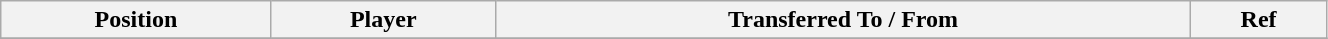<table class="wikitable sortable" style="width:70%; text-align:center; font-size:100%; text-align:left;">
<tr>
<th>Position</th>
<th>Player</th>
<th>Transferred To / From</th>
<th>Ref</th>
</tr>
<tr>
</tr>
</table>
